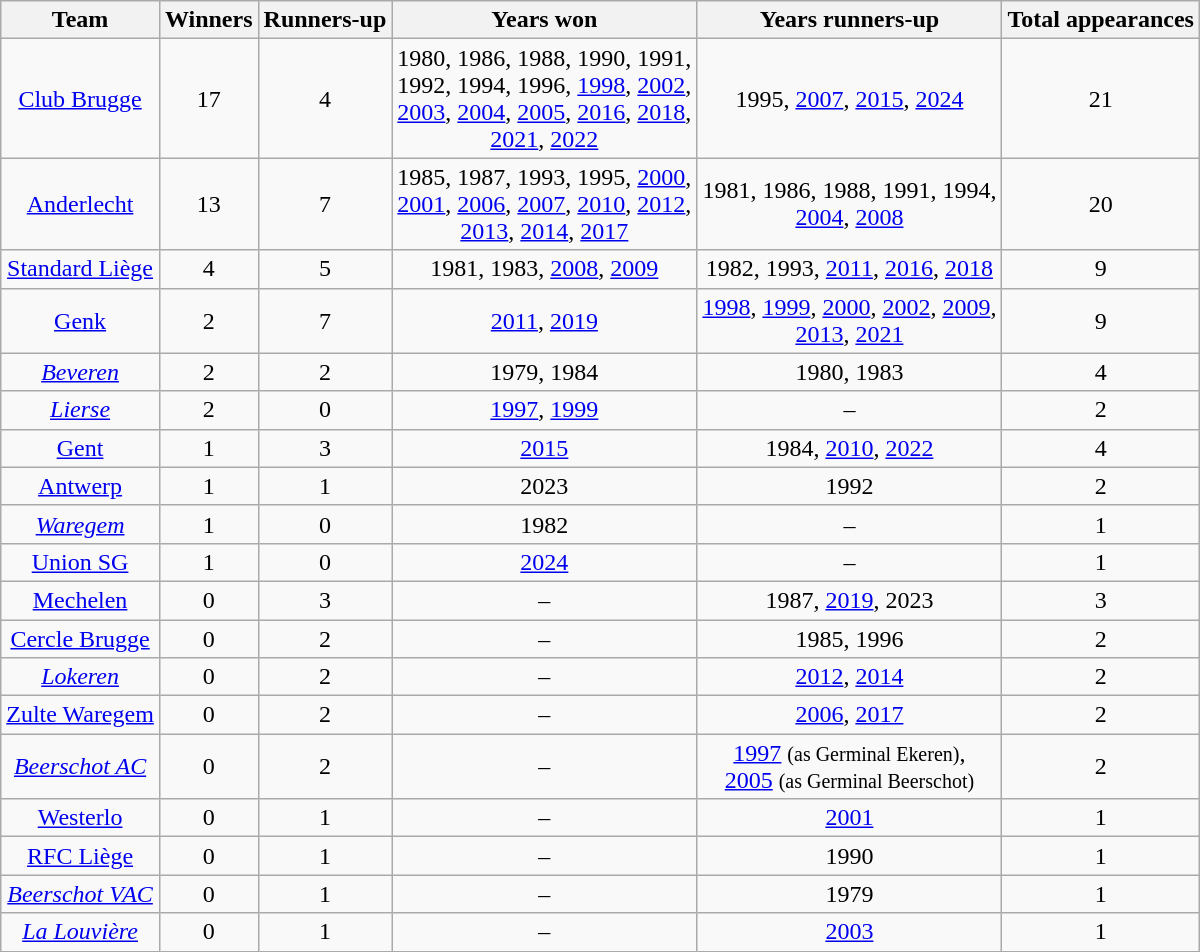<table class="wikitable sortable" style="text-align: center">
<tr>
<th>Team</th>
<th>Winners</th>
<th>Runners-up</th>
<th>Years won</th>
<th>Years runners-up</th>
<th>Total appearances</th>
</tr>
<tr>
<td><a href='#'>Club Brugge</a></td>
<td>17</td>
<td>4</td>
<td>1980, 1986, 1988, 1990, 1991, <br>1992, 1994, 1996, <a href='#'>1998</a>, <a href='#'>2002</a>, <br> <a href='#'>2003</a>, <a href='#'>2004</a>, <a href='#'>2005</a>, <a href='#'>2016</a>, <a href='#'>2018</a>, <br> <a href='#'>2021</a>, <a href='#'>2022</a></td>
<td>1995, <a href='#'>2007</a>, <a href='#'>2015</a>, <a href='#'>2024</a></td>
<td>21</td>
</tr>
<tr>
<td><a href='#'>Anderlecht</a></td>
<td>13</td>
<td>7</td>
<td>1985, 1987, 1993, 1995, <a href='#'>2000</a>, <br> <a href='#'>2001</a>, <a href='#'>2006</a>, <a href='#'>2007</a>, <a href='#'>2010</a>, <a href='#'>2012</a>, <br> <a href='#'>2013</a>, <a href='#'>2014</a>, <a href='#'>2017</a></td>
<td>1981, 1986, 1988, 1991, 1994, <br> <a href='#'>2004</a>, <a href='#'>2008</a></td>
<td>20</td>
</tr>
<tr>
<td><a href='#'>Standard Liège</a></td>
<td>4</td>
<td>5</td>
<td>1981, 1983, <a href='#'>2008</a>, <a href='#'>2009</a></td>
<td>1982, 1993, <a href='#'>2011</a>, <a href='#'>2016</a>, <a href='#'>2018</a></td>
<td>9</td>
</tr>
<tr>
<td><a href='#'>Genk</a></td>
<td>2</td>
<td>7</td>
<td><a href='#'>2011</a>, <a href='#'>2019</a></td>
<td><a href='#'>1998</a>, <a href='#'>1999</a>, <a href='#'>2000</a>, <a href='#'>2002</a>, <a href='#'>2009</a>, <br> <a href='#'>2013</a>, <a href='#'>2021</a></td>
<td>9</td>
</tr>
<tr>
<td><em><a href='#'>Beveren</a></em></td>
<td>2</td>
<td>2</td>
<td>1979, 1984</td>
<td>1980, 1983</td>
<td>4</td>
</tr>
<tr>
<td><em><a href='#'>Lierse</a></em></td>
<td>2</td>
<td>0</td>
<td><a href='#'>1997</a>, <a href='#'>1999</a></td>
<td>–</td>
<td>2</td>
</tr>
<tr>
<td><a href='#'>Gent</a></td>
<td>1</td>
<td>3</td>
<td><a href='#'>2015</a></td>
<td>1984, <a href='#'>2010</a>, <a href='#'>2022</a></td>
<td>4</td>
</tr>
<tr>
<td><a href='#'>Antwerp</a></td>
<td>1</td>
<td>1</td>
<td>2023</td>
<td>1992</td>
<td>2</td>
</tr>
<tr>
<td><em><a href='#'>Waregem</a></em></td>
<td>1</td>
<td>0</td>
<td>1982</td>
<td>–</td>
<td>1</td>
</tr>
<tr>
<td><a href='#'>Union SG</a></td>
<td>1</td>
<td>0</td>
<td><a href='#'>2024</a></td>
<td>–</td>
<td>1</td>
</tr>
<tr>
<td><a href='#'>Mechelen</a></td>
<td>0</td>
<td>3</td>
<td>–</td>
<td>1987, <a href='#'>2019</a>, 2023</td>
<td>3</td>
</tr>
<tr>
<td><a href='#'>Cercle Brugge</a></td>
<td>0</td>
<td>2</td>
<td>–</td>
<td>1985, 1996</td>
<td>2</td>
</tr>
<tr>
<td><em><a href='#'>Lokeren</a></em></td>
<td>0</td>
<td>2</td>
<td>–</td>
<td><a href='#'>2012</a>, <a href='#'>2014</a></td>
<td>2</td>
</tr>
<tr>
<td><a href='#'>Zulte Waregem</a></td>
<td>0</td>
<td>2</td>
<td>–</td>
<td><a href='#'>2006</a>, <a href='#'>2017</a></td>
<td>2</td>
</tr>
<tr>
<td><em><a href='#'>Beerschot AC</a></em></td>
<td>0</td>
<td>2</td>
<td>–</td>
<td><a href='#'>1997</a> <small>(as Germinal Ekeren)</small>, <br><a href='#'>2005</a> <small>(as Germinal Beerschot)</small></td>
<td>2</td>
</tr>
<tr>
<td><a href='#'>Westerlo</a></td>
<td>0</td>
<td>1</td>
<td>–</td>
<td><a href='#'>2001</a></td>
<td>1</td>
</tr>
<tr>
<td><a href='#'>RFC Liège</a></td>
<td>0</td>
<td>1</td>
<td>–</td>
<td>1990</td>
<td>1</td>
</tr>
<tr>
<td><em><a href='#'>Beerschot VAC</a></em></td>
<td>0</td>
<td>1</td>
<td>–</td>
<td>1979</td>
<td>1</td>
</tr>
<tr>
<td><em><a href='#'>La Louvière</a></em></td>
<td>0</td>
<td>1</td>
<td>–</td>
<td><a href='#'>2003</a></td>
<td>1</td>
</tr>
</table>
